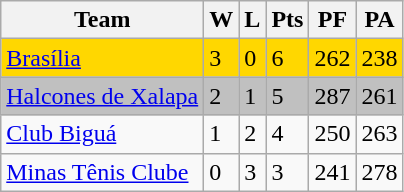<table class="wikitable">
<tr>
<th>Team</th>
<th>W</th>
<th>L</th>
<th>Pts</th>
<th>PF</th>
<th>PA</th>
</tr>
<tr bgcolor="gold">
<td> <a href='#'>Brasília</a></td>
<td>3</td>
<td>0</td>
<td>6</td>
<td>262</td>
<td>238</td>
</tr>
<tr bgcolor="silver">
<td> <a href='#'>Halcones de Xalapa</a></td>
<td>2</td>
<td>1</td>
<td>5</td>
<td>287</td>
<td>261</td>
</tr>
<tr bgcolor=>
<td> <a href='#'>Club Biguá</a></td>
<td>1</td>
<td>2</td>
<td>4</td>
<td>250</td>
<td>263</td>
</tr>
<tr bgcolor=>
<td> <a href='#'>Minas Tênis Clube</a></td>
<td>0</td>
<td>3</td>
<td>3</td>
<td>241</td>
<td>278</td>
</tr>
</table>
